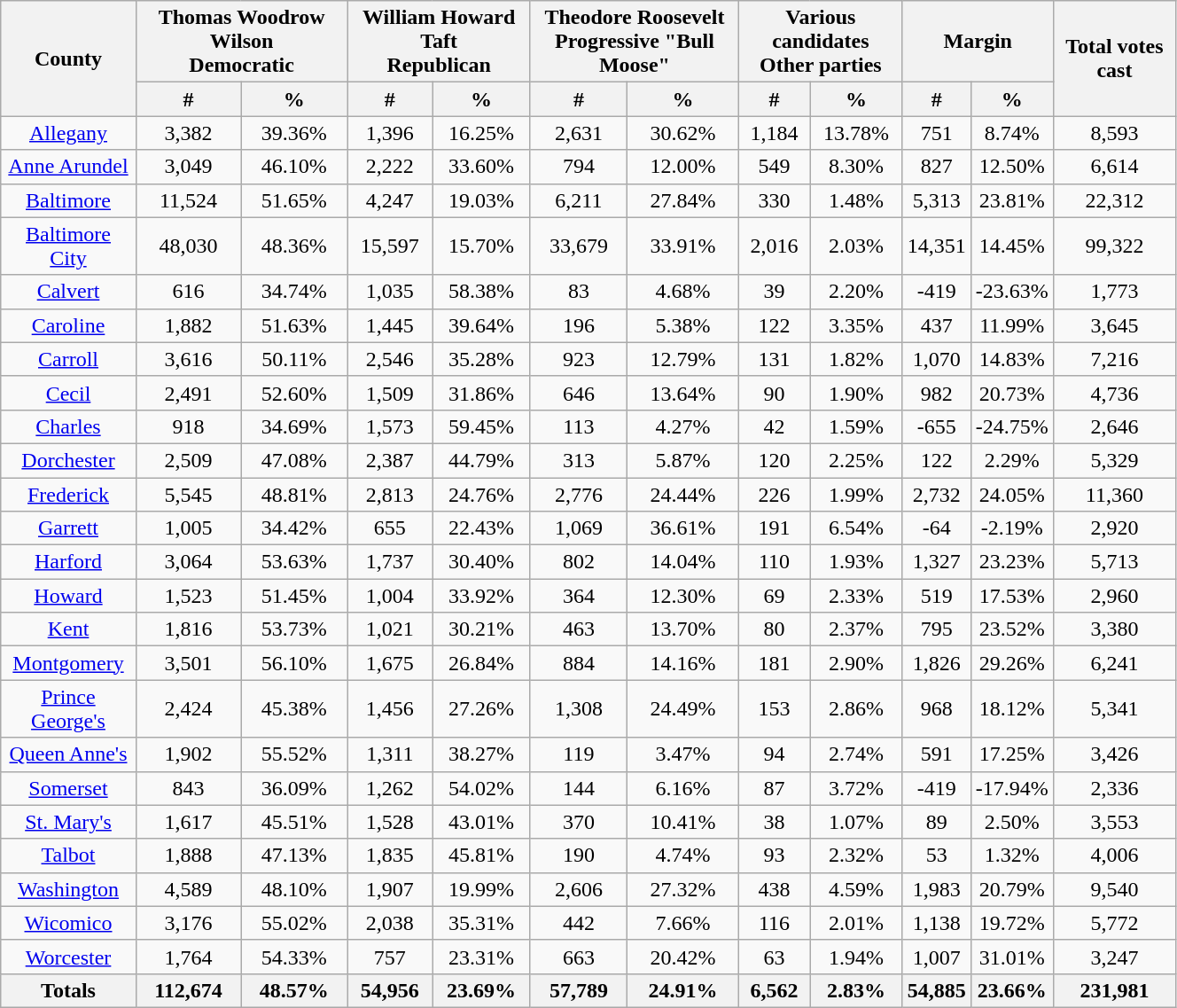<table width="70%"  class="wikitable sortable" style="text-align:center">
<tr>
<th style="text-align:center;" rowspan="2">County</th>
<th style="text-align:center;" colspan="2">Thomas Woodrow Wilson<br>Democratic</th>
<th style="text-align:center;" colspan="2">William Howard Taft<br>Republican</th>
<th style="text-align:center;" colspan="2">Theodore Roosevelt<br>Progressive "Bull Moose"</th>
<th style="text-align:center;" colspan="2">Various candidates<br>Other parties</th>
<th style="text-align:center;" colspan="2">Margin</th>
<th style="text-align:center;" rowspan="2">Total votes cast</th>
</tr>
<tr>
<th style="text-align:center;" data-sort-type="number">#</th>
<th style="text-align:center;" data-sort-type="number">%</th>
<th style="text-align:center;" data-sort-type="number">#</th>
<th style="text-align:center;" data-sort-type="number">%</th>
<th style="text-align:center;" data-sort-type="number">#</th>
<th style="text-align:center;" data-sort-type="number">%</th>
<th style="text-align:center;" data-sort-type="number">#</th>
<th style="text-align:center;" data-sort-type="number">%</th>
<th style="text-align:center;" data-sort-type="number">#</th>
<th style="text-align:center;" data-sort-type="number">%</th>
</tr>
<tr style="text-align:center;">
<td><a href='#'>Allegany</a></td>
<td>3,382</td>
<td>39.36%</td>
<td>1,396</td>
<td>16.25%</td>
<td>2,631</td>
<td>30.62%</td>
<td>1,184</td>
<td>13.78%</td>
<td>751</td>
<td>8.74%</td>
<td>8,593</td>
</tr>
<tr style="text-align:center;">
<td><a href='#'>Anne Arundel</a></td>
<td>3,049</td>
<td>46.10%</td>
<td>2,222</td>
<td>33.60%</td>
<td>794</td>
<td>12.00%</td>
<td>549</td>
<td>8.30%</td>
<td>827</td>
<td>12.50%</td>
<td>6,614</td>
</tr>
<tr style="text-align:center;">
<td><a href='#'>Baltimore</a></td>
<td>11,524</td>
<td>51.65%</td>
<td>4,247</td>
<td>19.03%</td>
<td>6,211</td>
<td>27.84%</td>
<td>330</td>
<td>1.48%</td>
<td>5,313</td>
<td>23.81%</td>
<td>22,312</td>
</tr>
<tr style="text-align:center;">
<td><a href='#'>Baltimore City</a></td>
<td>48,030</td>
<td>48.36%</td>
<td>15,597</td>
<td>15.70%</td>
<td>33,679</td>
<td>33.91%</td>
<td>2,016</td>
<td>2.03%</td>
<td>14,351</td>
<td>14.45%</td>
<td>99,322</td>
</tr>
<tr style="text-align:center;">
<td><a href='#'>Calvert</a></td>
<td>616</td>
<td>34.74%</td>
<td>1,035</td>
<td>58.38%</td>
<td>83</td>
<td>4.68%</td>
<td>39</td>
<td>2.20%</td>
<td>-419</td>
<td>-23.63%</td>
<td>1,773</td>
</tr>
<tr style="text-align:center;">
<td><a href='#'>Caroline</a></td>
<td>1,882</td>
<td>51.63%</td>
<td>1,445</td>
<td>39.64%</td>
<td>196</td>
<td>5.38%</td>
<td>122</td>
<td>3.35%</td>
<td>437</td>
<td>11.99%</td>
<td>3,645</td>
</tr>
<tr style="text-align:center;">
<td><a href='#'>Carroll</a></td>
<td>3,616</td>
<td>50.11%</td>
<td>2,546</td>
<td>35.28%</td>
<td>923</td>
<td>12.79%</td>
<td>131</td>
<td>1.82%</td>
<td>1,070</td>
<td>14.83%</td>
<td>7,216</td>
</tr>
<tr style="text-align:center;">
<td><a href='#'>Cecil</a></td>
<td>2,491</td>
<td>52.60%</td>
<td>1,509</td>
<td>31.86%</td>
<td>646</td>
<td>13.64%</td>
<td>90</td>
<td>1.90%</td>
<td>982</td>
<td>20.73%</td>
<td>4,736</td>
</tr>
<tr style="text-align:center;">
<td><a href='#'>Charles</a></td>
<td>918</td>
<td>34.69%</td>
<td>1,573</td>
<td>59.45%</td>
<td>113</td>
<td>4.27%</td>
<td>42</td>
<td>1.59%</td>
<td>-655</td>
<td>-24.75%</td>
<td>2,646</td>
</tr>
<tr style="text-align:center;">
<td><a href='#'>Dorchester</a></td>
<td>2,509</td>
<td>47.08%</td>
<td>2,387</td>
<td>44.79%</td>
<td>313</td>
<td>5.87%</td>
<td>120</td>
<td>2.25%</td>
<td>122</td>
<td>2.29%</td>
<td>5,329</td>
</tr>
<tr style="text-align:center;">
<td><a href='#'>Frederick</a></td>
<td>5,545</td>
<td>48.81%</td>
<td>2,813</td>
<td>24.76%</td>
<td>2,776</td>
<td>24.44%</td>
<td>226</td>
<td>1.99%</td>
<td>2,732</td>
<td>24.05%</td>
<td>11,360</td>
</tr>
<tr style="text-align:center;">
<td><a href='#'>Garrett</a></td>
<td>1,005</td>
<td>34.42%</td>
<td>655</td>
<td>22.43%</td>
<td>1,069</td>
<td>36.61%</td>
<td>191</td>
<td>6.54%</td>
<td>-64</td>
<td>-2.19%</td>
<td>2,920</td>
</tr>
<tr style="text-align:center;">
<td><a href='#'>Harford</a></td>
<td>3,064</td>
<td>53.63%</td>
<td>1,737</td>
<td>30.40%</td>
<td>802</td>
<td>14.04%</td>
<td>110</td>
<td>1.93%</td>
<td>1,327</td>
<td>23.23%</td>
<td>5,713</td>
</tr>
<tr style="text-align:center;">
<td><a href='#'>Howard</a></td>
<td>1,523</td>
<td>51.45%</td>
<td>1,004</td>
<td>33.92%</td>
<td>364</td>
<td>12.30%</td>
<td>69</td>
<td>2.33%</td>
<td>519</td>
<td>17.53%</td>
<td>2,960</td>
</tr>
<tr style="text-align:center;">
<td><a href='#'>Kent</a></td>
<td>1,816</td>
<td>53.73%</td>
<td>1,021</td>
<td>30.21%</td>
<td>463</td>
<td>13.70%</td>
<td>80</td>
<td>2.37%</td>
<td>795</td>
<td>23.52%</td>
<td>3,380</td>
</tr>
<tr style="text-align:center;">
<td><a href='#'>Montgomery</a></td>
<td>3,501</td>
<td>56.10%</td>
<td>1,675</td>
<td>26.84%</td>
<td>884</td>
<td>14.16%</td>
<td>181</td>
<td>2.90%</td>
<td>1,826</td>
<td>29.26%</td>
<td>6,241</td>
</tr>
<tr style="text-align:center;">
<td><a href='#'>Prince George's</a></td>
<td>2,424</td>
<td>45.38%</td>
<td>1,456</td>
<td>27.26%</td>
<td>1,308</td>
<td>24.49%</td>
<td>153</td>
<td>2.86%</td>
<td>968</td>
<td>18.12%</td>
<td>5,341</td>
</tr>
<tr style="text-align:center;">
<td><a href='#'>Queen Anne's</a></td>
<td>1,902</td>
<td>55.52%</td>
<td>1,311</td>
<td>38.27%</td>
<td>119</td>
<td>3.47%</td>
<td>94</td>
<td>2.74%</td>
<td>591</td>
<td>17.25%</td>
<td>3,426</td>
</tr>
<tr style="text-align:center;">
<td><a href='#'>Somerset</a></td>
<td>843</td>
<td>36.09%</td>
<td>1,262</td>
<td>54.02%</td>
<td>144</td>
<td>6.16%</td>
<td>87</td>
<td>3.72%</td>
<td>-419</td>
<td>-17.94%</td>
<td>2,336</td>
</tr>
<tr style="text-align:center;">
<td><a href='#'>St. Mary's</a></td>
<td>1,617</td>
<td>45.51%</td>
<td>1,528</td>
<td>43.01%</td>
<td>370</td>
<td>10.41%</td>
<td>38</td>
<td>1.07%</td>
<td>89</td>
<td>2.50%</td>
<td>3,553</td>
</tr>
<tr style="text-align:center;">
<td><a href='#'>Talbot</a></td>
<td>1,888</td>
<td>47.13%</td>
<td>1,835</td>
<td>45.81%</td>
<td>190</td>
<td>4.74%</td>
<td>93</td>
<td>2.32%</td>
<td>53</td>
<td>1.32%</td>
<td>4,006</td>
</tr>
<tr style="text-align:center;">
<td><a href='#'>Washington</a></td>
<td>4,589</td>
<td>48.10%</td>
<td>1,907</td>
<td>19.99%</td>
<td>2,606</td>
<td>27.32%</td>
<td>438</td>
<td>4.59%</td>
<td>1,983</td>
<td>20.79%</td>
<td>9,540</td>
</tr>
<tr style="text-align:center;">
<td><a href='#'>Wicomico</a></td>
<td>3,176</td>
<td>55.02%</td>
<td>2,038</td>
<td>35.31%</td>
<td>442</td>
<td>7.66%</td>
<td>116</td>
<td>2.01%</td>
<td>1,138</td>
<td>19.72%</td>
<td>5,772</td>
</tr>
<tr style="text-align:center;">
<td><a href='#'>Worcester</a></td>
<td>1,764</td>
<td>54.33%</td>
<td>757</td>
<td>23.31%</td>
<td>663</td>
<td>20.42%</td>
<td>63</td>
<td>1.94%</td>
<td>1,007</td>
<td>31.01%</td>
<td>3,247</td>
</tr>
<tr style="text-align:center;">
<th>Totals</th>
<th>112,674</th>
<th>48.57%</th>
<th>54,956</th>
<th>23.69%</th>
<th>57,789</th>
<th>24.91%</th>
<th>6,562</th>
<th>2.83%</th>
<th>54,885</th>
<th>23.66%</th>
<th>231,981</th>
</tr>
</table>
